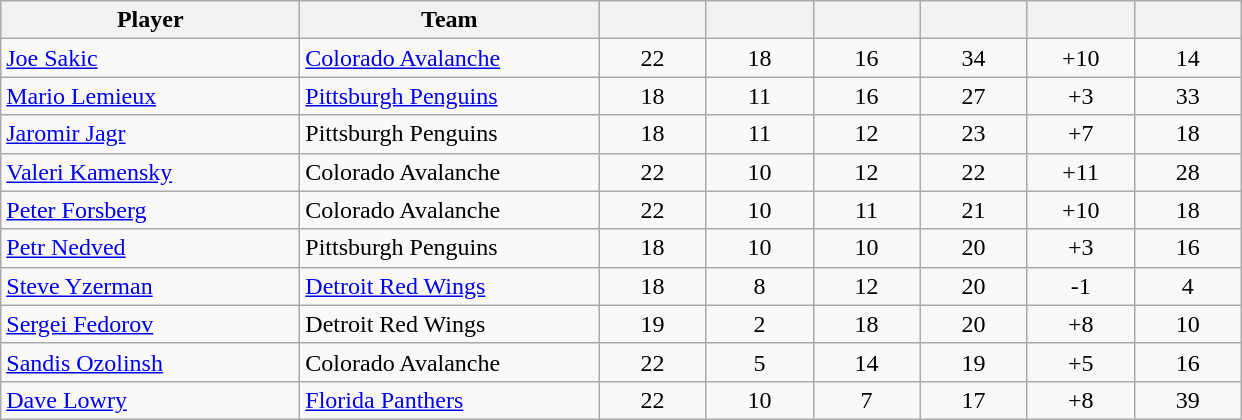<table style="padding:3px; border-spacing:0; text-align:center;" class="wikitable sortable">
<tr>
<th style="width:12em">Player</th>
<th style="width:12em">Team</th>
<th style="width:4em"></th>
<th style="width:4em"></th>
<th style="width:4em"></th>
<th style="width:4em"></th>
<th data-sort-type="number" style="width:4em"></th>
<th style="width:4em"></th>
</tr>
<tr align=center>
<td align=left><a href='#'>Joe Sakic</a></td>
<td align=left><a href='#'>Colorado Avalanche</a></td>
<td>22</td>
<td>18</td>
<td>16</td>
<td>34</td>
<td>+10</td>
<td>14</td>
</tr>
<tr align=center>
<td align=left><a href='#'>Mario Lemieux</a></td>
<td align=left><a href='#'>Pittsburgh Penguins</a></td>
<td>18</td>
<td>11</td>
<td>16</td>
<td>27</td>
<td>+3</td>
<td>33</td>
</tr>
<tr align=center>
<td align=left><a href='#'>Jaromir Jagr</a></td>
<td align=left>Pittsburgh Penguins</td>
<td>18</td>
<td>11</td>
<td>12</td>
<td>23</td>
<td>+7</td>
<td>18</td>
</tr>
<tr align=center>
<td align=left><a href='#'>Valeri Kamensky</a></td>
<td align=left>Colorado Avalanche</td>
<td>22</td>
<td>10</td>
<td>12</td>
<td>22</td>
<td>+11</td>
<td>28</td>
</tr>
<tr align=center>
<td align=left><a href='#'>Peter Forsberg</a></td>
<td align=left>Colorado Avalanche</td>
<td>22</td>
<td>10</td>
<td>11</td>
<td>21</td>
<td>+10</td>
<td>18</td>
</tr>
<tr align=center>
<td align=left><a href='#'>Petr Nedved</a></td>
<td align=left>Pittsburgh Penguins</td>
<td>18</td>
<td>10</td>
<td>10</td>
<td>20</td>
<td>+3</td>
<td>16</td>
</tr>
<tr align=center>
<td align=left><a href='#'>Steve Yzerman</a></td>
<td align=left><a href='#'>Detroit Red Wings</a></td>
<td>18</td>
<td>8</td>
<td>12</td>
<td>20</td>
<td>-1</td>
<td>4</td>
</tr>
<tr align=center>
<td align=left><a href='#'>Sergei Fedorov</a></td>
<td align=left>Detroit Red Wings</td>
<td>19</td>
<td>2</td>
<td>18</td>
<td>20</td>
<td>+8</td>
<td>10</td>
</tr>
<tr align=center>
<td align=left><a href='#'>Sandis Ozolinsh</a></td>
<td align=left>Colorado Avalanche</td>
<td>22</td>
<td>5</td>
<td>14</td>
<td>19</td>
<td>+5</td>
<td>16</td>
</tr>
<tr align=center>
<td align=left><a href='#'>Dave Lowry</a></td>
<td align=left><a href='#'>Florida Panthers</a></td>
<td>22</td>
<td>10</td>
<td>7</td>
<td>17</td>
<td>+8</td>
<td>39</td>
</tr>
</table>
